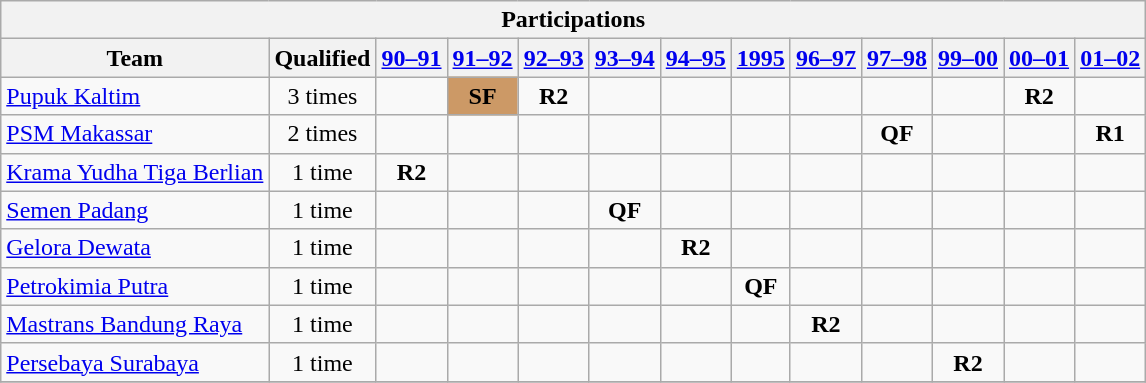<table class="wikitable">
<tr>
<th colspan=15>Participations</th>
</tr>
<tr>
<th>Team</th>
<th>Qualified</th>
<th><a href='#'>90–91</a></th>
<th><a href='#'>91–92</a></th>
<th><a href='#'>92–93</a></th>
<th><a href='#'>93–94</a></th>
<th><a href='#'>94–95</a></th>
<th><a href='#'>1995</a></th>
<th><a href='#'>96–97</a></th>
<th><a href='#'>97–98</a></th>
<th><a href='#'>99–00</a></th>
<th><a href='#'>00–01</a></th>
<th><a href='#'>01–02</a></th>
</tr>
<tr align=center>
<td align=left><a href='#'>Pupuk Kaltim</a></td>
<td>3 times</td>
<td></td>
<td style="background:#c96;"><strong>SF</strong></td>
<td><strong>R2</strong></td>
<td></td>
<td></td>
<td></td>
<td></td>
<td></td>
<td></td>
<td><strong>R2</strong></td>
<td></td>
</tr>
<tr align=center>
<td align=left><a href='#'>PSM Makassar</a></td>
<td>2 times</td>
<td></td>
<td></td>
<td></td>
<td></td>
<td></td>
<td></td>
<td></td>
<td><strong>QF</strong></td>
<td></td>
<td></td>
<td><strong>R1</strong></td>
</tr>
<tr align=center>
<td align=left><a href='#'>Krama Yudha Tiga Berlian</a></td>
<td>1 time</td>
<td><strong>R2</strong></td>
<td></td>
<td></td>
<td></td>
<td></td>
<td></td>
<td></td>
<td></td>
<td></td>
<td></td>
<td></td>
</tr>
<tr align=center>
<td align=left><a href='#'>Semen Padang</a></td>
<td>1 time</td>
<td></td>
<td></td>
<td></td>
<td><strong>QF</strong></td>
<td></td>
<td></td>
<td></td>
<td></td>
<td></td>
<td></td>
<td></td>
</tr>
<tr align=center>
<td align=left><a href='#'>Gelora Dewata</a></td>
<td>1 time</td>
<td></td>
<td></td>
<td></td>
<td></td>
<td><strong>R2</strong></td>
<td></td>
<td></td>
<td></td>
<td></td>
<td></td>
<td></td>
</tr>
<tr align=center>
<td align=left><a href='#'>Petrokimia Putra</a></td>
<td>1 time</td>
<td></td>
<td></td>
<td></td>
<td></td>
<td></td>
<td><strong>QF</strong></td>
<td></td>
<td></td>
<td></td>
<td></td>
<td></td>
</tr>
<tr align=center>
<td align=left><a href='#'>Mastrans Bandung Raya</a></td>
<td>1 time</td>
<td></td>
<td></td>
<td></td>
<td></td>
<td></td>
<td></td>
<td><strong>R2</strong></td>
<td></td>
<td></td>
<td></td>
<td></td>
</tr>
<tr align=center>
<td align=left><a href='#'>Persebaya Surabaya</a></td>
<td>1 time</td>
<td></td>
<td></td>
<td></td>
<td></td>
<td></td>
<td></td>
<td></td>
<td></td>
<td><strong>R2</strong></td>
<td></td>
<td></td>
</tr>
<tr>
</tr>
</table>
